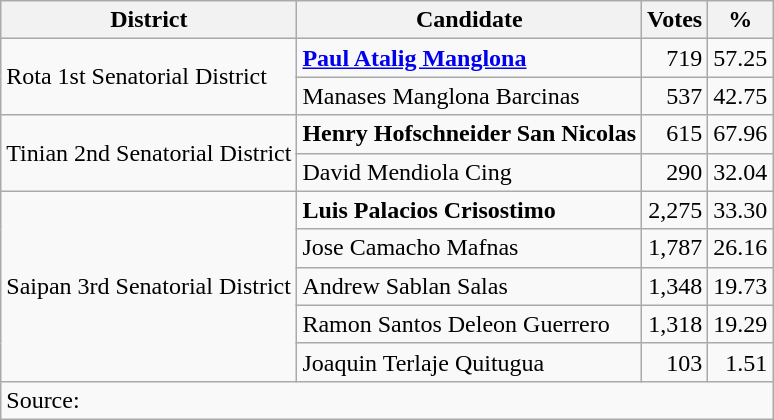<table class=wikitable style=text-align:right>
<tr>
<th>District</th>
<th>Candidate</th>
<th>Votes</th>
<th>%</th>
</tr>
<tr>
<td align=left rowspan=2>Rota 1st Senatorial District</td>
<td align=left><strong><a href='#'>Paul Atalig Manglona</a></strong></td>
<td>719</td>
<td>57.25</td>
</tr>
<tr>
<td align=left>Manases Manglona Barcinas</td>
<td>537</td>
<td>42.75</td>
</tr>
<tr>
<td align=left rowspan=2>Tinian 2nd Senatorial District</td>
<td align=left><strong>Henry Hofschneider San Nicolas</strong></td>
<td>615</td>
<td>67.96</td>
</tr>
<tr>
<td align=left>David Mendiola Cing</td>
<td>290</td>
<td>32.04</td>
</tr>
<tr>
<td align=left rowspan=5>Saipan 3rd Senatorial District</td>
<td align=left><strong>Luis Palacios Crisostimo</strong></td>
<td>2,275</td>
<td>33.30</td>
</tr>
<tr>
<td align=left>Jose Camacho Mafnas</td>
<td>1,787</td>
<td>26.16</td>
</tr>
<tr>
<td align=left>Andrew Sablan Salas</td>
<td>1,348</td>
<td>19.73</td>
</tr>
<tr>
<td align=left>Ramon Santos Deleon Guerrero</td>
<td>1,318</td>
<td>19.29</td>
</tr>
<tr>
<td align=left>Joaquin Terlaje Quitugua</td>
<td>103</td>
<td>1.51</td>
</tr>
<tr>
<td align=left colspan=4>Source:</td>
</tr>
</table>
